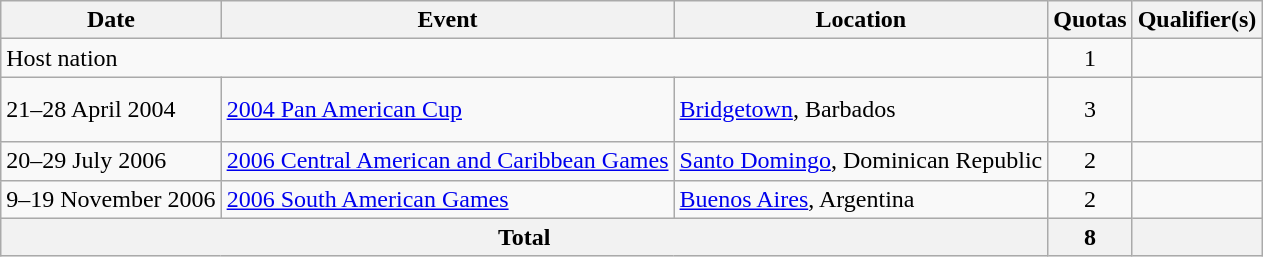<table class="wikitable">
<tr>
<th>Date</th>
<th>Event</th>
<th>Location</th>
<th>Quotas</th>
<th>Qualifier(s)</th>
</tr>
<tr>
<td colspan=3>Host nation</td>
<td align=center>1</td>
<td></td>
</tr>
<tr>
<td>21–28 April 2004</td>
<td><a href='#'>2004 Pan American Cup</a></td>
<td><a href='#'>Bridgetown</a>, Barbados</td>
<td align=center>3</td>
<td><br><br></td>
</tr>
<tr>
<td>20–29 July 2006</td>
<td><a href='#'>2006 Central American and Caribbean Games</a></td>
<td><a href='#'>Santo Domingo</a>, Dominican Republic</td>
<td align=center>2</td>
<td><br></td>
</tr>
<tr>
<td>9–19 November 2006</td>
<td><a href='#'>2006 South American Games</a></td>
<td><a href='#'>Buenos Aires</a>, Argentina</td>
<td align=center>2</td>
<td><br></td>
</tr>
<tr>
<th colspan=3>Total</th>
<th>8</th>
<th></th>
</tr>
</table>
